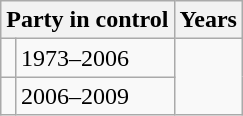<table class="wikitable">
<tr>
<th colspan="2">Party in control</th>
<th>Years</th>
</tr>
<tr>
<td></td>
<td>1973–2006</td>
</tr>
<tr>
<td></td>
<td>2006–2009</td>
</tr>
</table>
